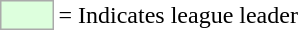<table>
<tr>
<td style="background:#DDFFDD; border:1px solid #aaa; width:2em;"></td>
<td>= Indicates league leader</td>
</tr>
</table>
